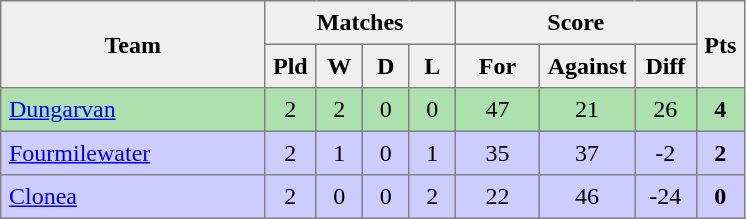<table style=border-collapse:collapse border=1 cellspacing=0 cellpadding=5>
<tr align=center bgcolor=#efefef>
<th rowspan=2 width=165>Team</th>
<th colspan=4>Matches</th>
<th colspan=3>Score</th>
<th rowspan=2width=20>Pts</th>
</tr>
<tr align=center bgcolor=#efefef>
<th width=20>Pld</th>
<th width=20>W</th>
<th width=20>D</th>
<th width=20>L</th>
<th width=45>For</th>
<th width=45>Against</th>
<th width=30>Diff</th>
</tr>
<tr align=center  style="background:#ACE1AF;">
<td style="text-align:left;"><a href='#'>Dungarvan</a></td>
<td>2</td>
<td>2</td>
<td>0</td>
<td>0</td>
<td>47</td>
<td>21</td>
<td>26</td>
<td><strong>4</strong></td>
</tr>
<tr align=center  style="background:#ccccff;">
<td style="text-align:left;"><a href='#'>Fourmilewater</a></td>
<td>2</td>
<td>1</td>
<td>0</td>
<td>1</td>
<td>35</td>
<td>37</td>
<td>-2</td>
<td><strong>2</strong></td>
</tr>
<tr align=center style="background:#ccccff;">
<td style="text-align:left;"><a href='#'>Clonea</a></td>
<td>2</td>
<td>0</td>
<td>0</td>
<td>2</td>
<td>22</td>
<td>46</td>
<td>-24</td>
<td><strong>0</strong></td>
</tr>
</table>
